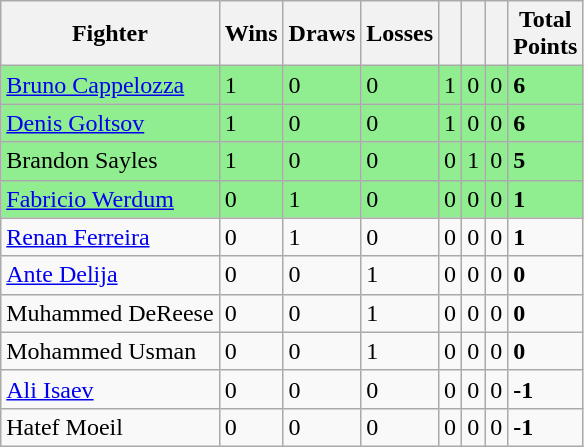<table class="wikitable sortable">
<tr>
<th>Fighter</th>
<th>Wins</th>
<th>Draws</th>
<th>Losses</th>
<th></th>
<th></th>
<th></th>
<th>Total<br> Points</th>
</tr>
<tr style="background:#90EE90;">
<td><a href='#'>Bruno Cappelozza</a></td>
<td>1</td>
<td>0</td>
<td>0</td>
<td>1</td>
<td>0</td>
<td>0</td>
<td><strong>6</strong></td>
</tr>
<tr style="background:#90EE90;">
<td><a href='#'>Denis Goltsov</a></td>
<td>1</td>
<td>0</td>
<td>0</td>
<td>1</td>
<td>0</td>
<td>0</td>
<td><strong>6</strong></td>
</tr>
<tr style="background:#90EE90;">
<td>Brandon Sayles</td>
<td>1</td>
<td>0</td>
<td>0</td>
<td>0</td>
<td>1</td>
<td>0</td>
<td><strong>5</strong></td>
</tr>
<tr style="background:#90EE90;">
<td><a href='#'>Fabricio Werdum</a></td>
<td>0</td>
<td>1</td>
<td>0</td>
<td>0</td>
<td>0</td>
<td>0</td>
<td><strong>1</strong></td>
</tr>
<tr>
<td><a href='#'>Renan Ferreira</a></td>
<td>0</td>
<td>1</td>
<td>0</td>
<td>0</td>
<td>0</td>
<td>0</td>
<td><strong>1</strong></td>
</tr>
<tr>
<td><a href='#'>Ante Delija</a></td>
<td>0</td>
<td>0</td>
<td>1</td>
<td>0</td>
<td>0</td>
<td>0</td>
<td><strong>0</strong></td>
</tr>
<tr>
<td>Muhammed DeReese</td>
<td>0</td>
<td>0</td>
<td>1</td>
<td>0</td>
<td>0</td>
<td>0</td>
<td><strong>0</strong></td>
</tr>
<tr>
<td>Mohammed Usman</td>
<td>0</td>
<td>0</td>
<td>1</td>
<td>0</td>
<td>0</td>
<td>0</td>
<td><strong>0</strong></td>
</tr>
<tr>
<td><a href='#'>Ali Isaev</a></td>
<td>0</td>
<td>0</td>
<td>0</td>
<td>0</td>
<td>0</td>
<td>0</td>
<td><strong>-1</strong></td>
</tr>
<tr>
<td>Hatef Moeil</td>
<td>0</td>
<td>0</td>
<td>0</td>
<td>0</td>
<td>0</td>
<td>0</td>
<td><strong>-1</strong></td>
</tr>
</table>
